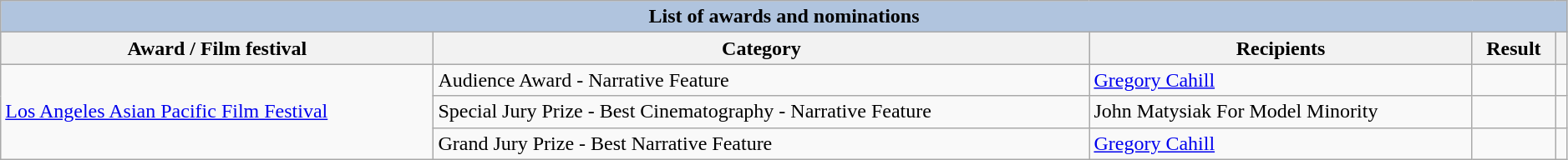<table class="wikitable sortable" style="width:99%;">
<tr style="text-align:center;">
<th colspan="5" style="background:#B0C4DE;">List of awards and nominations</th>
</tr>
<tr style="background:#ccc; text-align:center;">
<th scope="col">Award / Film festival</th>
<th scope="col">Category</th>
<th scope="col">Recipients</th>
<th scope="col">Result</th>
<th scope="col" class="unsortable"></th>
</tr>
<tr>
<td scope=row rowspan=6><a href='#'>Los Angeles Asian Pacific Film Festival</a></td>
<td>Audience Award - Narrative Feature</td>
<td><a href='#'>Gregory Cahill</a></td>
<td></td>
<td></td>
</tr>
<tr>
<td>Special Jury Prize - Best Cinematography - Narrative Feature</td>
<td>John Matysiak For Model Minority</td>
<td></td>
<td></td>
</tr>
<tr>
<td>Grand Jury Prize - Best Narrative Feature</td>
<td><a href='#'>Gregory Cahill</a></td>
<td></td>
<td></td>
</tr>
</table>
